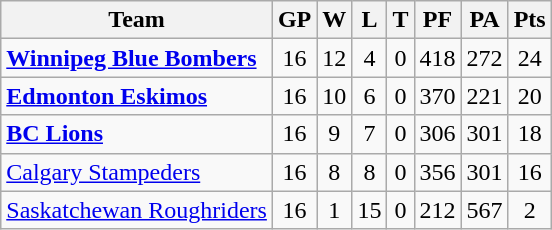<table class="wikitable" style="float:left; margin-right:1em">
<tr>
<th>Team</th>
<th>GP</th>
<th>W</th>
<th>L</th>
<th>T</th>
<th>PF</th>
<th>PA</th>
<th>Pts</th>
</tr>
<tr align="center">
<td align="left"><strong><a href='#'>Winnipeg Blue Bombers</a></strong></td>
<td>16</td>
<td>12</td>
<td>4</td>
<td>0</td>
<td>418</td>
<td>272</td>
<td>24</td>
</tr>
<tr align="center">
<td align="left"><strong><a href='#'>Edmonton Eskimos</a></strong></td>
<td>16</td>
<td>10</td>
<td>6</td>
<td>0</td>
<td>370</td>
<td>221</td>
<td>20</td>
</tr>
<tr align="center">
<td align="left"><strong><a href='#'>BC Lions</a></strong></td>
<td>16</td>
<td>9</td>
<td>7</td>
<td>0</td>
<td>306</td>
<td>301</td>
<td>18</td>
</tr>
<tr align="center">
<td align="left"><a href='#'>Calgary Stampeders</a></td>
<td>16</td>
<td>8</td>
<td>8</td>
<td>0</td>
<td>356</td>
<td>301</td>
<td>16</td>
</tr>
<tr align="center">
<td align="left"><a href='#'>Saskatchewan Roughriders</a></td>
<td>16</td>
<td>1</td>
<td>15</td>
<td>0</td>
<td>212</td>
<td>567</td>
<td>2</td>
</tr>
</table>
